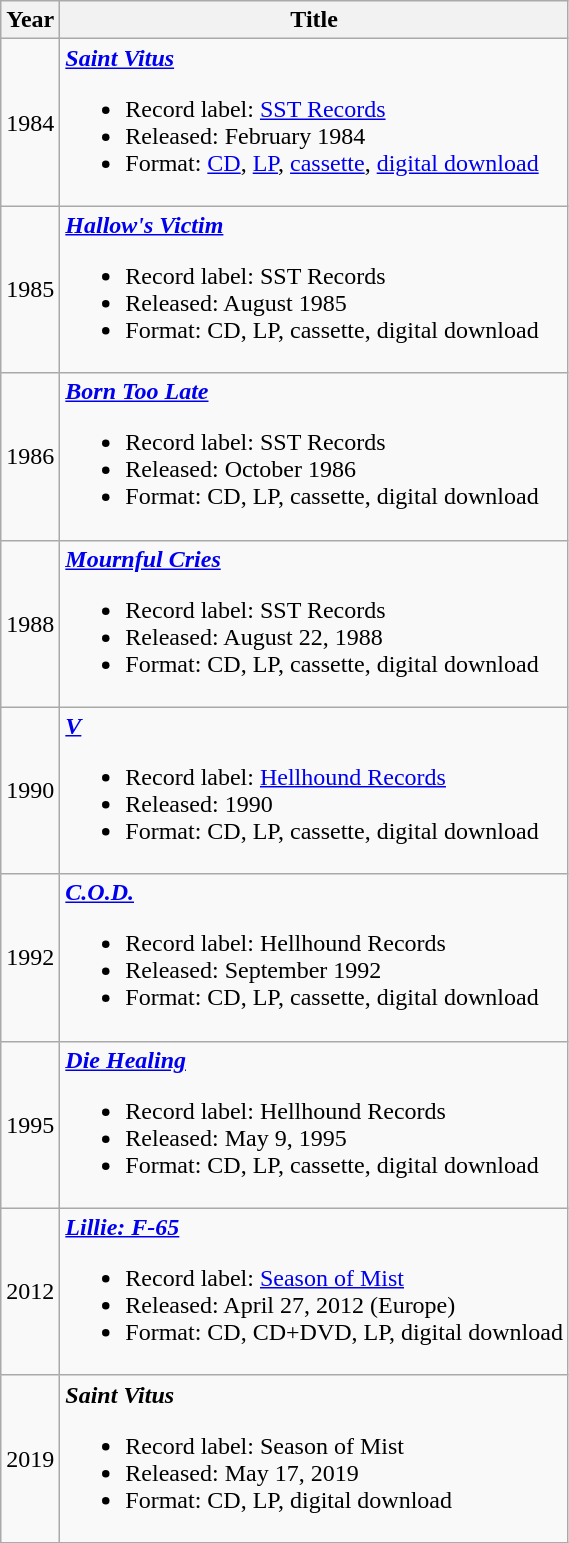<table class="wikitable">
<tr>
<th>Year</th>
<th>Title</th>
</tr>
<tr>
<td>1984</td>
<td><strong><em><a href='#'>Saint Vitus</a></em></strong><br><ul><li>Record label: <a href='#'>SST Records</a></li><li>Released: February 1984</li><li>Format: <a href='#'>CD</a>, <a href='#'>LP</a>, <a href='#'>cassette</a>, <a href='#'>digital download</a></li></ul></td>
</tr>
<tr>
<td>1985</td>
<td><strong><em><a href='#'>Hallow's Victim</a></em></strong><br><ul><li>Record label: SST Records</li><li>Released: August 1985</li><li>Format: CD, LP, cassette, digital download</li></ul></td>
</tr>
<tr>
<td>1986</td>
<td><strong><em><a href='#'>Born Too Late</a></em></strong><br><ul><li>Record label: SST Records</li><li>Released: October 1986</li><li>Format: CD, LP, cassette, digital download</li></ul></td>
</tr>
<tr>
<td>1988</td>
<td><strong><em><a href='#'>Mournful Cries</a></em></strong><br><ul><li>Record label: SST Records</li><li>Released: August 22, 1988</li><li>Format: CD, LP, cassette, digital download</li></ul></td>
</tr>
<tr>
<td>1990</td>
<td><strong><em><a href='#'>V</a></em></strong><br><ul><li>Record label: <a href='#'>Hellhound Records</a></li><li>Released: 1990</li><li>Format: CD, LP, cassette, digital download</li></ul></td>
</tr>
<tr>
<td>1992</td>
<td><strong><em><a href='#'>C.O.D.</a></em></strong><br><ul><li>Record label: Hellhound Records</li><li>Released: September 1992</li><li>Format: CD, LP, cassette, digital download</li></ul></td>
</tr>
<tr>
<td>1995</td>
<td><strong><em><a href='#'>Die Healing</a></em></strong><br><ul><li>Record label: Hellhound Records</li><li>Released: May 9, 1995</li><li>Format: CD, LP, cassette, digital download</li></ul></td>
</tr>
<tr>
<td>2012</td>
<td><strong><em><a href='#'>Lillie: F-65</a></em></strong><br><ul><li>Record label: <a href='#'>Season of Mist</a></li><li>Released: April 27, 2012 (Europe)</li><li>Format: CD, CD+DVD, LP, digital download</li></ul></td>
</tr>
<tr>
<td>2019</td>
<td><strong><em>Saint Vitus</em></strong><br><ul><li>Record label: Season of Mist</li><li>Released: May 17, 2019</li><li>Format: CD, LP, digital download</li></ul></td>
</tr>
</table>
